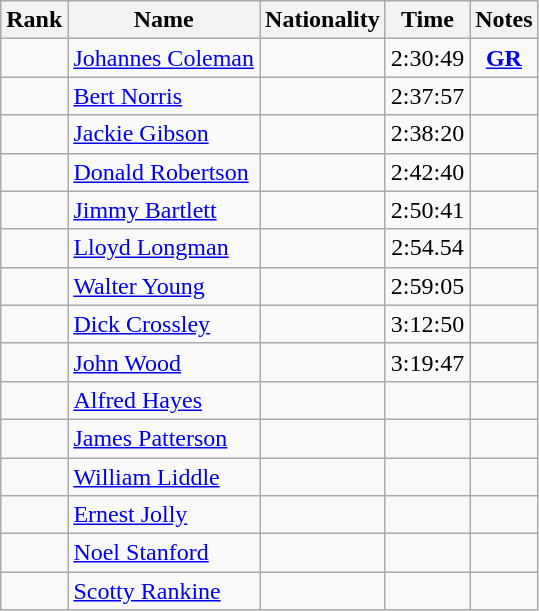<table class="wikitable sortable" style=" text-align:center">
<tr>
<th>Rank</th>
<th>Name</th>
<th>Nationality</th>
<th>Time</th>
<th>Notes</th>
</tr>
<tr>
<td></td>
<td align=left><a href='#'>Johannes Coleman</a></td>
<td align=left></td>
<td>2:30:49</td>
<td><strong><a href='#'>GR</a></strong></td>
</tr>
<tr>
<td></td>
<td align=left><a href='#'>Bert Norris</a></td>
<td align=left></td>
<td>2:37:57</td>
<td></td>
</tr>
<tr>
<td></td>
<td align=left><a href='#'>Jackie Gibson</a></td>
<td align=left></td>
<td>2:38:20</td>
<td></td>
</tr>
<tr>
<td></td>
<td align=left><a href='#'>Donald Robertson</a></td>
<td align=left></td>
<td>2:42:40</td>
<td></td>
</tr>
<tr>
<td></td>
<td align=left><a href='#'>Jimmy Bartlett</a></td>
<td align=left></td>
<td>2:50:41</td>
<td></td>
</tr>
<tr>
<td></td>
<td align=left><a href='#'>Lloyd Longman</a></td>
<td align=left></td>
<td>2:54.54</td>
<td></td>
</tr>
<tr>
<td></td>
<td align=left><a href='#'>Walter Young</a></td>
<td align=left></td>
<td>2:59:05</td>
<td></td>
</tr>
<tr>
<td></td>
<td align=left><a href='#'>Dick Crossley</a></td>
<td align=left></td>
<td>3:12:50</td>
<td></td>
</tr>
<tr>
<td></td>
<td align=left><a href='#'>John Wood</a></td>
<td align=left></td>
<td>3:19:47</td>
<td></td>
</tr>
<tr>
<td></td>
<td align=left><a href='#'>Alfred Hayes</a></td>
<td align=left></td>
<td></td>
<td></td>
</tr>
<tr>
<td></td>
<td align=left><a href='#'>James Patterson</a></td>
<td align=left></td>
<td></td>
<td></td>
</tr>
<tr>
<td></td>
<td align=left><a href='#'>William Liddle</a></td>
<td align=left></td>
<td></td>
<td></td>
</tr>
<tr>
<td></td>
<td align=left><a href='#'>Ernest Jolly</a></td>
<td align=left></td>
<td></td>
<td></td>
</tr>
<tr>
<td></td>
<td align=left><a href='#'>Noel Stanford</a></td>
<td align=left></td>
<td></td>
<td></td>
</tr>
<tr>
<td></td>
<td align=left><a href='#'>Scotty Rankine</a></td>
<td align=left></td>
<td></td>
<td></td>
</tr>
</table>
